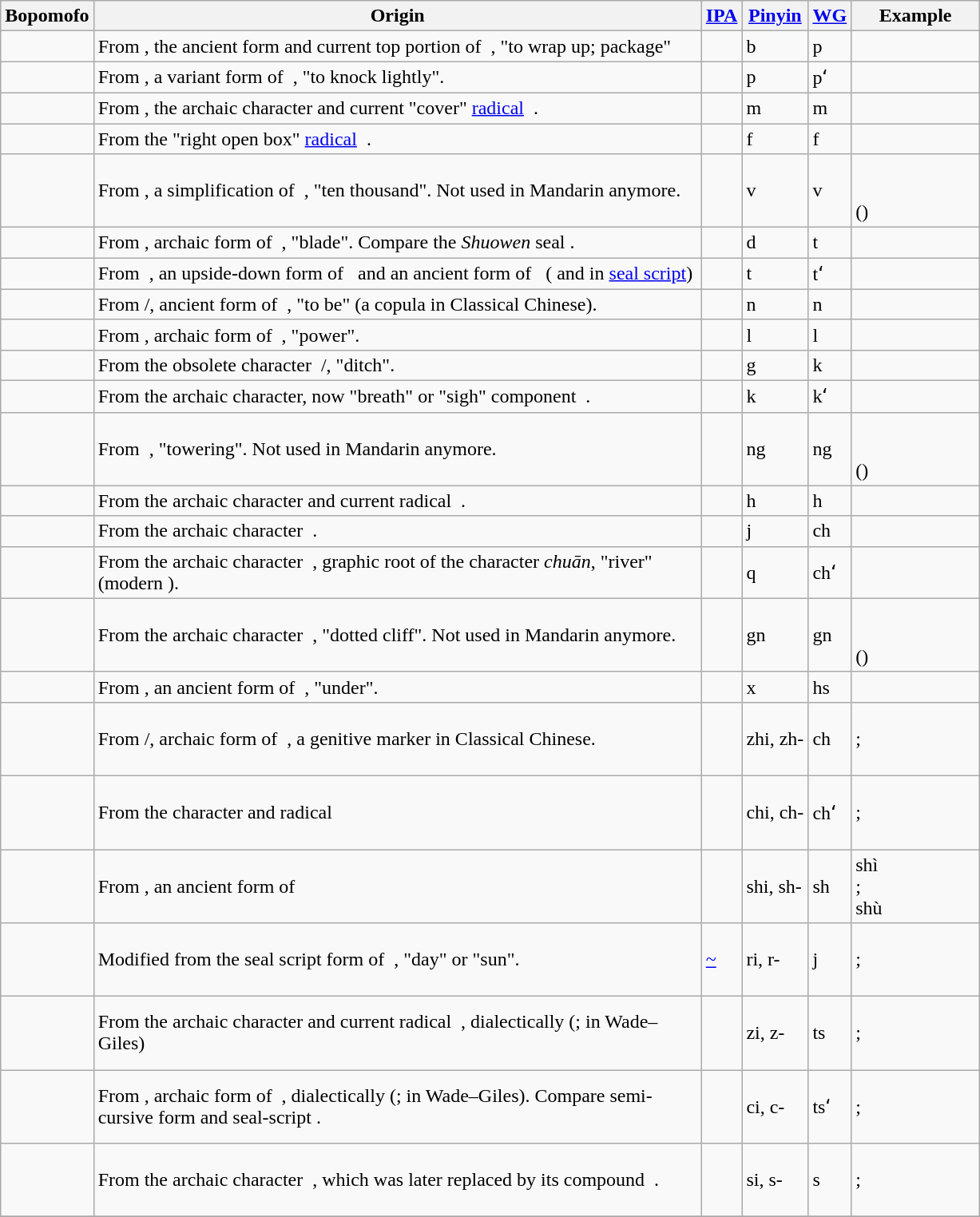<table class="wikitable defaultcenter col2left" style="display:inline-table;">
<tr>
<th>Bopomofo</th>
<th style="width:500px;">Origin</th>
<th><a href='#'>IPA</a></th>
<th><a href='#'>Pinyin</a></th>
<th><a href='#'>WG</a></th>
<th width=100>Example</th>
</tr>
<tr>
<td></td>
<td>From , the ancient form and current top portion of  , "to wrap up; package"</td>
<td></td>
<td>b</td>
<td>p</td>
<td> <br></td>
</tr>
<tr>
<td></td>
<td>From , a variant form of  , "to knock lightly".</td>
<td></td>
<td>p</td>
<td>pʻ</td>
<td> <br></td>
</tr>
<tr>
<td></td>
<td>From , the archaic character and current "cover" <a href='#'>radical</a>  .</td>
<td></td>
<td>m</td>
<td>m</td>
<td> <br></td>
</tr>
<tr>
<td></td>
<td>From the "right open box" <a href='#'>radical</a>  .</td>
<td></td>
<td>f</td>
<td>f</td>
<td> <br></td>
</tr>
<tr>
<td></td>
<td>From , a simplification of  , "ten thousand". Not used in Mandarin anymore.</td>
<td></td>
<td>v</td>
<td>v</td>
<td> <br><br>()</td>
</tr>
<tr>
<td></td>
<td>From , archaic form of  , "blade". Compare the <em>Shuowen</em> seal .</td>
<td></td>
<td>d</td>
<td>t</td>
<td> <br></td>
</tr>
<tr>
<td></td>
<td>From  , an upside-down form of   and an ancient form of   ( and  in <a href='#'>seal script</a>)</td>
<td></td>
<td>t</td>
<td>tʻ</td>
<td> <br></td>
</tr>
<tr>
<td></td>
<td>From /, ancient form of  , "to be" (a copula in Classical Chinese).</td>
<td></td>
<td>n</td>
<td>n</td>
<td> <br></td>
</tr>
<tr>
<td></td>
<td>From , archaic form of  , "power".</td>
<td></td>
<td>l</td>
<td>l</td>
<td> <br></td>
</tr>
<tr>
<td></td>
<td>From the obsolete character  /, "ditch".</td>
<td></td>
<td>g</td>
<td>k</td>
<td> <br></td>
</tr>
<tr>
<td></td>
<td>From the archaic character, now "breath" or "sigh" component  .</td>
<td></td>
<td>k</td>
<td>kʻ</td>
<td> <br></td>
</tr>
<tr>
<td></td>
<td>From  , "towering". Not used in Mandarin anymore.</td>
<td></td>
<td>ng</td>
<td>ng</td>
<td> <br><br>()</td>
</tr>
<tr>
<td></td>
<td>From the archaic character and current radical  .</td>
<td></td>
<td>h</td>
<td>h</td>
<td> <br></td>
</tr>
<tr>
<td></td>
<td>From the archaic character  .</td>
<td></td>
<td>j</td>
<td>ch</td>
<td> <br></td>
</tr>
<tr>
<td></td>
<td>From the archaic character  , graphic root of the character  <em>chuān</em>, "river" (modern ).</td>
<td></td>
<td>q</td>
<td>chʻ</td>
<td> <br></td>
</tr>
<tr>
<td></td>
<td>From the archaic character  , "dotted cliff". Not used in Mandarin anymore.</td>
<td></td>
<td>gn</td>
<td>gn</td>
<td> <br><br>()</td>
</tr>
<tr>
<td></td>
<td>From , an ancient form of  , "under".</td>
<td></td>
<td>x</td>
<td>hs</td>
<td> <br></td>
</tr>
<tr>
<td></td>
<td>From /, archaic form of  , a genitive marker in Classical Chinese.</td>
<td></td>
<td>zhi, zh-</td>
<td>ch</td>
<td> <br>;<br> <br></td>
</tr>
<tr>
<td></td>
<td>From the character and radical  </td>
<td></td>
<td>chi, ch-</td>
<td>chʻ</td>
<td> <br>;<br> <br></td>
</tr>
<tr>
<td></td>
<td>From , an ancient form of  </td>
<td></td>
<td>shi, sh-</td>
<td>sh</td>
<td> shì<br>;<br> shù<br></td>
</tr>
<tr>
<td></td>
<td>Modified from the seal script  form of  , "day" or "sun".</td>
<td><a href='#'>~</a></td>
<td>ri, r-</td>
<td>j</td>
<td> <br>;<br> <br></td>
</tr>
<tr>
<td></td>
<td>From the archaic character and current radical  , dialectically  (;  in Wade–Giles)</td>
<td></td>
<td>zi, z-</td>
<td>ts</td>
<td> <br>;<br> <br></td>
</tr>
<tr>
<td></td>
<td>From , archaic form of  , dialectically  (;  in Wade–Giles). Compare semi-cursive form  and seal-script .</td>
<td></td>
<td>ci, c-</td>
<td>tsʻ</td>
<td> <br>;<br> <br></td>
</tr>
<tr>
<td></td>
<td>From the archaic character  , which was later replaced by its compound  .</td>
<td></td>
<td>si, s-</td>
<td>s</td>
<td> <br>;<br> <br></td>
</tr>
<tr>
</tr>
</table>
